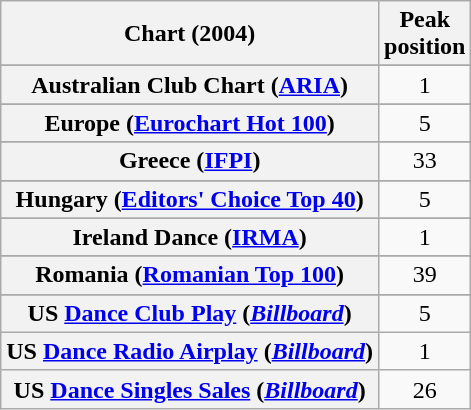<table class="wikitable sortable plainrowheaders" style="text-align:center">
<tr>
<th>Chart (2004)</th>
<th>Peak<br>position</th>
</tr>
<tr>
</tr>
<tr>
<th scope="row">Australian Club Chart (<a href='#'>ARIA</a>)</th>
<td>1</td>
</tr>
<tr>
</tr>
<tr>
</tr>
<tr>
</tr>
<tr>
</tr>
<tr>
<th scope="row">Europe (<a href='#'>Eurochart Hot 100</a>)</th>
<td>5</td>
</tr>
<tr>
</tr>
<tr>
</tr>
<tr>
<th scope="row">Greece (<a href='#'>IFPI</a>)</th>
<td>33</td>
</tr>
<tr>
</tr>
<tr>
<th scope="row">Hungary (<a href='#'>Editors' Choice Top 40</a>)</th>
<td>5</td>
</tr>
<tr>
</tr>
<tr>
<th scope="row">Ireland Dance (<a href='#'>IRMA</a>)</th>
<td>1</td>
</tr>
<tr>
</tr>
<tr>
</tr>
<tr>
</tr>
<tr>
</tr>
<tr>
<th scope="row">Romania (<a href='#'>Romanian Top 100</a>)</th>
<td>39</td>
</tr>
<tr>
</tr>
<tr>
</tr>
<tr>
</tr>
<tr>
</tr>
<tr>
</tr>
<tr>
<th scope="row">US <a href='#'>Dance Club Play</a> (<em><a href='#'>Billboard</a></em>)</th>
<td>5</td>
</tr>
<tr>
<th scope="row">US <a href='#'>Dance Radio Airplay</a> (<em><a href='#'>Billboard</a></em>)</th>
<td>1</td>
</tr>
<tr>
<th scope="row">US <a href='#'>Dance Singles Sales</a> (<em><a href='#'>Billboard</a></em>)</th>
<td>26</td>
</tr>
</table>
